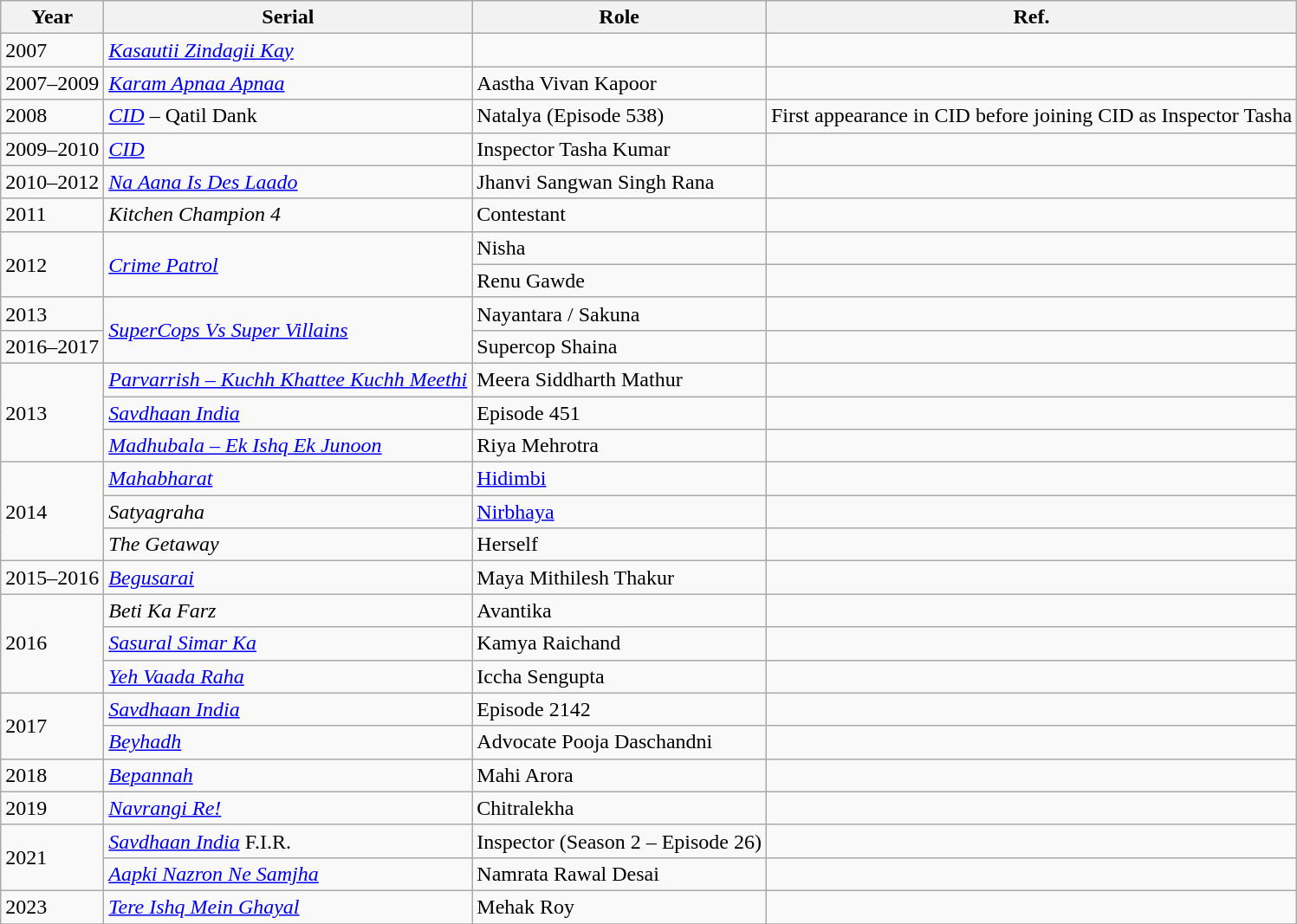<table class="wikitable sortable">
<tr>
<th>Year</th>
<th>Serial</th>
<th>Role</th>
<th>Ref.</th>
</tr>
<tr>
<td>2007</td>
<td><em><a href='#'>Kasautii Zindagii Kay</a></em></td>
<td></td>
<td></td>
</tr>
<tr>
<td>2007–2009</td>
<td><em><a href='#'>Karam Apnaa Apnaa</a></em></td>
<td>Aastha Vivan Kapoor</td>
<td></td>
</tr>
<tr>
<td>2008</td>
<td><em><a href='#'> CID</a></em> – Qatil Dank</td>
<td>Natalya (Episode 538)</td>
<td>First appearance in CID before joining CID as Inspector Tasha</td>
</tr>
<tr>
<td>2009–2010</td>
<td><em><a href='#'> CID</a></em></td>
<td>Inspector Tasha Kumar</td>
<td></td>
</tr>
<tr>
<td>2010–2012</td>
<td><em><a href='#'>Na Aana Is Des Laado</a></em></td>
<td>Jhanvi Sangwan Singh Rana</td>
<td></td>
</tr>
<tr>
<td>2011</td>
<td><em>Kitchen Champion 4</em></td>
<td>Contestant</td>
<td></td>
</tr>
<tr>
<td rowspan="2">2012</td>
<td rowspan="2"><em><a href='#'>Crime Patrol</a></em></td>
<td>Nisha</td>
<td></td>
</tr>
<tr>
<td>Renu Gawde</td>
<td></td>
</tr>
<tr>
<td>2013</td>
<td rowspan="2"><em><a href='#'>SuperCops Vs Super Villains</a></em></td>
<td>Nayantara / Sakuna</td>
<td></td>
</tr>
<tr>
<td>2016–2017</td>
<td>Supercop Shaina</td>
<td></td>
</tr>
<tr>
<td rowspan = "3">2013</td>
<td><em><a href='#'>Parvarrish – Kuchh Khattee Kuchh Meethi</a></em></td>
<td>Meera Siddharth Mathur</td>
<td></td>
</tr>
<tr>
<td><em><a href='#'>Savdhaan India</a></em></td>
<td>Episode 451</td>
<td></td>
</tr>
<tr>
<td><em><a href='#'>Madhubala – Ek Ishq Ek Junoon</a></em></td>
<td>Riya Mehrotra</td>
<td></td>
</tr>
<tr>
<td rowspan = "3">2014</td>
<td><em><a href='#'>Mahabharat</a></em></td>
<td><a href='#'>Hidimbi</a></td>
<td></td>
</tr>
<tr>
<td><em>Satyagraha</em></td>
<td><a href='#'>Nirbhaya</a></td>
<td></td>
</tr>
<tr>
<td><em>The Getaway</em></td>
<td>Herself</td>
<td></td>
</tr>
<tr>
<td>2015–2016</td>
<td><em><a href='#'>Begusarai</a></em></td>
<td>Maya Mithilesh Thakur</td>
<td></td>
</tr>
<tr>
<td rowspan = "3">2016</td>
<td><em>Beti Ka Farz</em></td>
<td>Avantika</td>
<td></td>
</tr>
<tr>
<td><em><a href='#'>Sasural Simar Ka</a></em></td>
<td>Kamya Raichand</td>
<td></td>
</tr>
<tr>
<td><em><a href='#'>Yeh Vaada Raha</a></em></td>
<td>Iccha Sengupta</td>
<td></td>
</tr>
<tr>
<td rowspan = "2">2017</td>
<td><em><a href='#'>Savdhaan India</a></em></td>
<td>Episode 2142</td>
<td></td>
</tr>
<tr>
<td><em><a href='#'>Beyhadh</a></em></td>
<td>Advocate Pooja Daschandni</td>
<td></td>
</tr>
<tr>
<td>2018</td>
<td><em><a href='#'>Bepannah</a></em></td>
<td>Mahi Arora</td>
<td></td>
</tr>
<tr>
<td>2019</td>
<td><em><a href='#'>Navrangi Re!</a></em></td>
<td>Chitralekha</td>
<td></td>
</tr>
<tr>
<td rowspan = "2">2021</td>
<td><em><a href='#'>Savdhaan India</a></em> F.I.R.</td>
<td>Inspector (Season 2 – Episode 26)</td>
<td></td>
</tr>
<tr>
<td><em><a href='#'>Aapki Nazron Ne Samjha</a></em></td>
<td>Namrata Rawal Desai</td>
<td></td>
</tr>
<tr>
<td>2023</td>
<td><em><a href='#'>Tere Ishq Mein Ghayal</a></em></td>
<td>Mehak Roy</td>
<td></td>
</tr>
<tr>
</tr>
</table>
